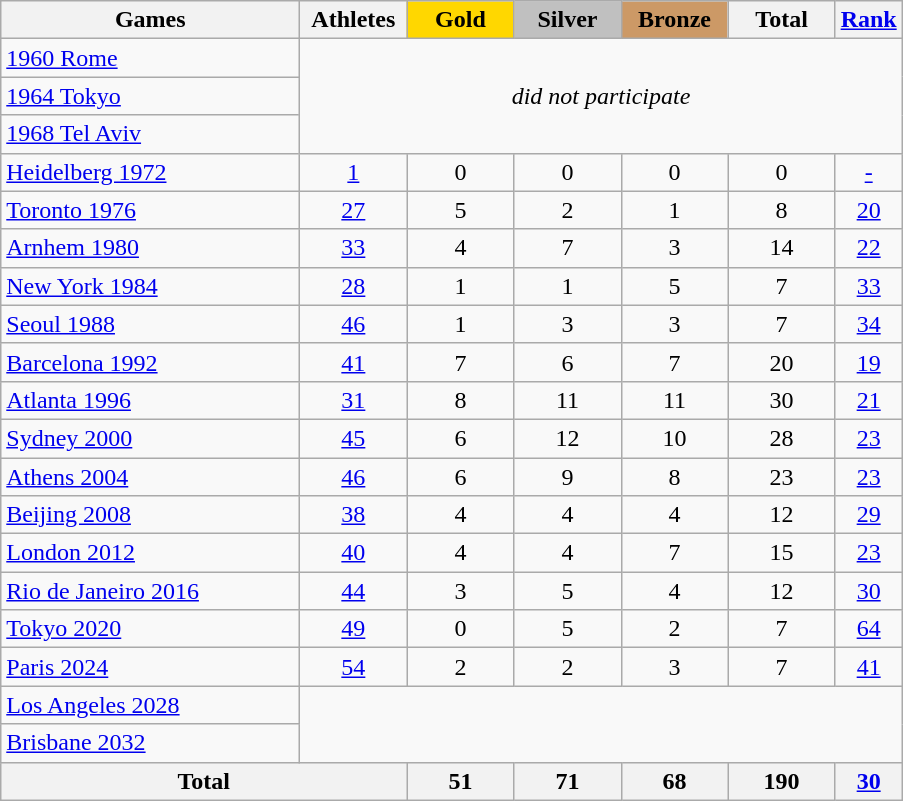<table class="wikitable" style="text-align:center; font-size:100%;">
<tr>
<th style="width:12em;">Games</th>
<th style="width:4em;">Athletes</th>
<th style="width:4em; background:gold;">Gold</th>
<th style="width:4em; background:silver;">Silver</th>
<th style="width:4em; background:#cc9966;">Bronze</th>
<th style="width:4em;">Total</th>
<th style="width:2em;"><a href='#'>Rank</a></th>
</tr>
<tr>
<td align=left> <a href='#'>1960 Rome</a></td>
<td colspan=6 rowspan=3><em>did not participate</em></td>
</tr>
<tr>
<td align=left> <a href='#'>1964 Tokyo</a></td>
</tr>
<tr>
<td align=left> <a href='#'>1968 Tel Aviv</a></td>
</tr>
<tr>
<td align=left> <a href='#'>Heidelberg 1972</a></td>
<td><a href='#'>1</a></td>
<td>0</td>
<td>0</td>
<td>0</td>
<td>0</td>
<td><a href='#'>-</a></td>
</tr>
<tr>
<td align=left> <a href='#'>Toronto 1976</a></td>
<td><a href='#'>27</a></td>
<td>5</td>
<td>2</td>
<td>1</td>
<td>8</td>
<td><a href='#'>20</a></td>
</tr>
<tr>
<td align=left> <a href='#'>Arnhem 1980</a></td>
<td><a href='#'>33</a></td>
<td>4</td>
<td>7</td>
<td>3</td>
<td>14</td>
<td><a href='#'>22</a></td>
</tr>
<tr>
<td align=left> <a href='#'>New York 1984</a></td>
<td><a href='#'>28</a></td>
<td>1</td>
<td>1</td>
<td>5</td>
<td>7</td>
<td><a href='#'>33</a></td>
</tr>
<tr>
<td align=left> <a href='#'>Seoul 1988</a></td>
<td><a href='#'>46</a></td>
<td>1</td>
<td>3</td>
<td>3</td>
<td>7</td>
<td><a href='#'>34</a></td>
</tr>
<tr>
<td align=left> <a href='#'>Barcelona 1992</a></td>
<td><a href='#'>41</a></td>
<td>7</td>
<td>6</td>
<td>7</td>
<td>20</td>
<td><a href='#'>19</a></td>
</tr>
<tr>
<td align=left> <a href='#'>Atlanta 1996</a></td>
<td><a href='#'>31</a></td>
<td>8</td>
<td>11</td>
<td>11</td>
<td>30</td>
<td><a href='#'>21</a></td>
</tr>
<tr>
<td align=left> <a href='#'>Sydney 2000</a></td>
<td><a href='#'>45</a></td>
<td>6</td>
<td>12</td>
<td>10</td>
<td>28</td>
<td><a href='#'>23</a></td>
</tr>
<tr>
<td align=left> <a href='#'>Athens 2004</a></td>
<td><a href='#'>46</a></td>
<td>6</td>
<td>9</td>
<td>8</td>
<td>23</td>
<td><a href='#'>23</a></td>
</tr>
<tr>
<td align=left> <a href='#'>Beijing 2008</a></td>
<td><a href='#'>38</a></td>
<td>4</td>
<td>4</td>
<td>4</td>
<td>12</td>
<td><a href='#'>29</a></td>
</tr>
<tr>
<td align=left> <a href='#'>London 2012</a></td>
<td><a href='#'>40</a></td>
<td>4</td>
<td>4</td>
<td>7</td>
<td>15</td>
<td><a href='#'>23</a></td>
</tr>
<tr>
<td align=left> <a href='#'>Rio de Janeiro 2016</a></td>
<td><a href='#'>44</a></td>
<td>3</td>
<td>5</td>
<td>4</td>
<td>12</td>
<td><a href='#'>30</a></td>
</tr>
<tr>
<td align=left> <a href='#'>Tokyo 2020</a></td>
<td><a href='#'>49</a></td>
<td>0</td>
<td>5</td>
<td>2</td>
<td>7</td>
<td><a href='#'>64</a></td>
</tr>
<tr>
<td align=left> <a href='#'>Paris 2024</a></td>
<td><a href='#'>54</a></td>
<td>2</td>
<td>2</td>
<td>3</td>
<td>7</td>
<td><a href='#'>41</a></td>
</tr>
<tr>
<td align=left> <a href='#'>Los Angeles 2028</a></td>
</tr>
<tr>
<td align=left> <a href='#'>Brisbane 2032</a></td>
</tr>
<tr>
<th colspan=2>Total</th>
<th>51</th>
<th>71</th>
<th>68</th>
<th>190</th>
<th><a href='#'>30</a></th>
</tr>
</table>
